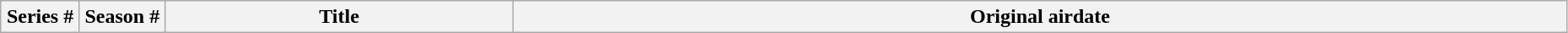<table class="wikitable plainrowheaders" style="width:98%;">
<tr>
<th width="55">Series #</th>
<th width="60">Season #</th>
<th>Title</th>
<th>Original airdate<br>






















</th>
</tr>
</table>
